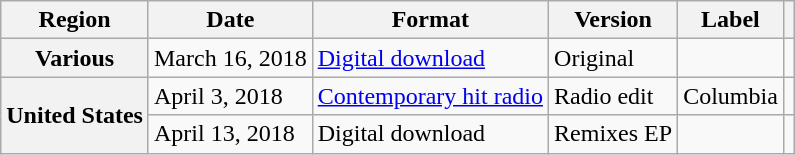<table class="wikitable plainrowheaders">
<tr>
<th scope="col">Region</th>
<th scope="col">Date</th>
<th scope="col">Format</th>
<th scope="col">Version</th>
<th scope="col">Label</th>
<th scope="col"></th>
</tr>
<tr>
<th scope="row">Various</th>
<td>March 16, 2018</td>
<td><a href='#'>Digital download</a></td>
<td>Original</td>
<td></td>
<td></td>
</tr>
<tr>
<th scope="row" rowspan="2">United States</th>
<td>April 3, 2018</td>
<td><a href='#'>Contemporary hit radio</a></td>
<td>Radio edit</td>
<td>Columbia</td>
<td></td>
</tr>
<tr>
<td>April 13, 2018</td>
<td>Digital download</td>
<td>Remixes EP</td>
<td></td>
<td></td>
</tr>
</table>
